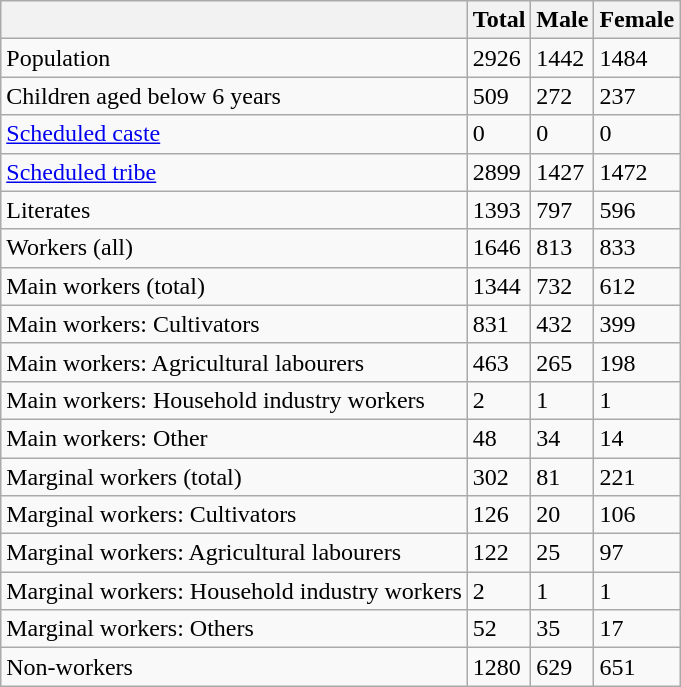<table class="wikitable sortable">
<tr>
<th></th>
<th>Total</th>
<th>Male</th>
<th>Female</th>
</tr>
<tr>
<td>Population</td>
<td>2926</td>
<td>1442</td>
<td>1484</td>
</tr>
<tr>
<td>Children aged below 6 years</td>
<td>509</td>
<td>272</td>
<td>237</td>
</tr>
<tr>
<td><a href='#'>Scheduled caste</a></td>
<td>0</td>
<td>0</td>
<td>0</td>
</tr>
<tr>
<td><a href='#'>Scheduled tribe</a></td>
<td>2899</td>
<td>1427</td>
<td>1472</td>
</tr>
<tr>
<td>Literates</td>
<td>1393</td>
<td>797</td>
<td>596</td>
</tr>
<tr>
<td>Workers (all)</td>
<td>1646</td>
<td>813</td>
<td>833</td>
</tr>
<tr>
<td>Main workers (total)</td>
<td>1344</td>
<td>732</td>
<td>612</td>
</tr>
<tr>
<td>Main workers: Cultivators</td>
<td>831</td>
<td>432</td>
<td>399</td>
</tr>
<tr>
<td>Main workers: Agricultural labourers</td>
<td>463</td>
<td>265</td>
<td>198</td>
</tr>
<tr>
<td>Main workers: Household industry workers</td>
<td>2</td>
<td>1</td>
<td>1</td>
</tr>
<tr>
<td>Main workers: Other</td>
<td>48</td>
<td>34</td>
<td>14</td>
</tr>
<tr>
<td>Marginal workers (total)</td>
<td>302</td>
<td>81</td>
<td>221</td>
</tr>
<tr>
<td>Marginal workers: Cultivators</td>
<td>126</td>
<td>20</td>
<td>106</td>
</tr>
<tr>
<td>Marginal workers: Agricultural labourers</td>
<td>122</td>
<td>25</td>
<td>97</td>
</tr>
<tr>
<td>Marginal workers: Household industry workers</td>
<td>2</td>
<td>1</td>
<td>1</td>
</tr>
<tr>
<td>Marginal workers: Others</td>
<td>52</td>
<td>35</td>
<td>17</td>
</tr>
<tr>
<td>Non-workers</td>
<td>1280</td>
<td>629</td>
<td>651</td>
</tr>
</table>
